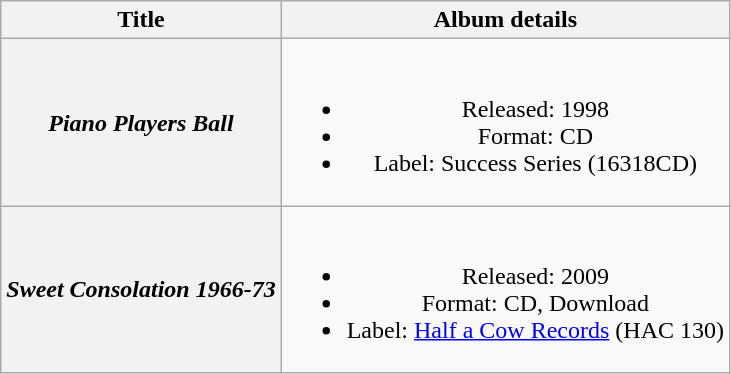<table class="wikitable plainrowheaders" style="text-align:center;" border="1">
<tr>
<th>Title</th>
<th>Album details</th>
</tr>
<tr>
<th scope="row"><em>Piano Players Ball</em></th>
<td><br><ul><li>Released: 1998</li><li>Format: CD</li><li>Label: Success Series (16318CD)</li></ul></td>
</tr>
<tr>
<th scope="row"><em>Sweet Consolation 1966-73</em></th>
<td><br><ul><li>Released: 2009</li><li>Format: CD, Download</li><li>Label: <a href='#'>Half a Cow Records</a> (HAC 130)</li></ul></td>
</tr>
</table>
